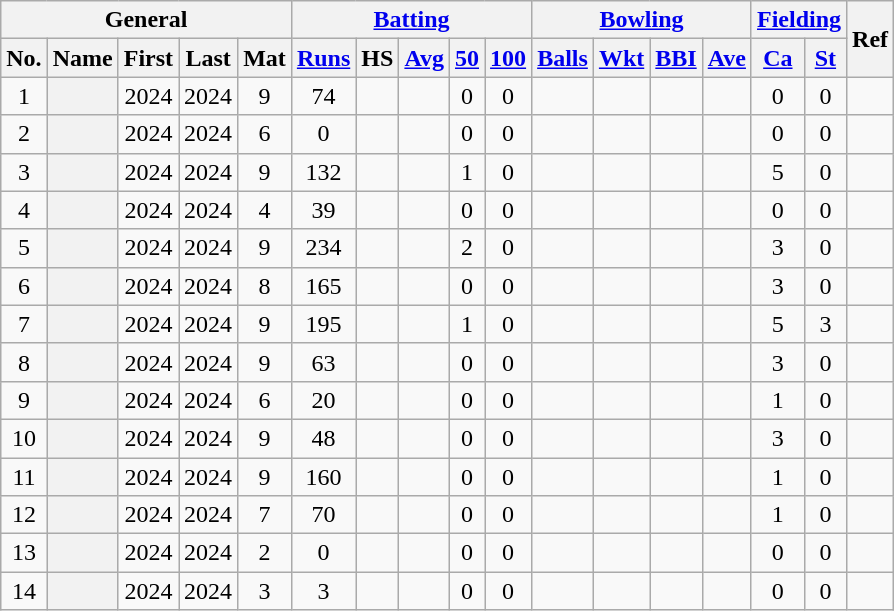<table class="wikitable plainrowheaders sortable">
<tr align="center">
<th scope="col" colspan=5 class="unsortable">General</th>
<th scope="col" colspan=5 class="unsortable"><a href='#'>Batting</a></th>
<th scope="col" colspan=4 class="unsortable"><a href='#'>Bowling</a></th>
<th scope="col" colspan=2 class="unsortable"><a href='#'>Fielding</a></th>
<th scope="col" rowspan=2 class="unsortable">Ref</th>
</tr>
<tr align="center">
<th scope="col">No.</th>
<th scope="col">Name</th>
<th scope="col">First</th>
<th scope="col">Last</th>
<th scope="col">Mat</th>
<th scope="col"><a href='#'>Runs</a></th>
<th scope="col">HS</th>
<th scope="col"><a href='#'>Avg</a></th>
<th scope="col"><a href='#'>50</a></th>
<th scope="col"><a href='#'>100</a></th>
<th scope="col"><a href='#'>Balls</a></th>
<th scope="col"><a href='#'>Wkt</a></th>
<th scope="col"><a href='#'>BBI</a></th>
<th scope="col"><a href='#'>Ave</a></th>
<th scope="col"><a href='#'>Ca</a></th>
<th scope="col"><a href='#'>St</a></th>
</tr>
<tr align="center">
<td>1</td>
<th scope="row"></th>
<td>2024</td>
<td>2024</td>
<td>9</td>
<td>74</td>
<td></td>
<td></td>
<td>0</td>
<td>0</td>
<td></td>
<td></td>
<td></td>
<td></td>
<td>0</td>
<td>0</td>
<td></td>
</tr>
<tr align="center">
<td>2</td>
<th scope="row"></th>
<td>2024</td>
<td>2024</td>
<td>6</td>
<td>0</td>
<td></td>
<td></td>
<td>0</td>
<td>0</td>
<td></td>
<td></td>
<td></td>
<td></td>
<td>0</td>
<td>0</td>
<td></td>
</tr>
<tr align="center">
<td>3</td>
<th scope="row"></th>
<td>2024</td>
<td>2024</td>
<td>9</td>
<td>132</td>
<td></td>
<td></td>
<td>1</td>
<td>0</td>
<td></td>
<td></td>
<td></td>
<td></td>
<td>5</td>
<td>0</td>
<td></td>
</tr>
<tr align="center">
<td>4</td>
<th scope="row" align="left"></th>
<td>2024</td>
<td>2024</td>
<td>4</td>
<td>39</td>
<td></td>
<td></td>
<td>0</td>
<td>0</td>
<td></td>
<td></td>
<td></td>
<td></td>
<td>0</td>
<td>0</td>
<td></td>
</tr>
<tr align="center">
<td>5</td>
<th scope="row"></th>
<td>2024</td>
<td>2024</td>
<td>9</td>
<td>234</td>
<td></td>
<td></td>
<td>2</td>
<td>0</td>
<td></td>
<td></td>
<td></td>
<td></td>
<td>3</td>
<td>0</td>
<td></td>
</tr>
<tr align="center">
<td>6</td>
<th scope="row"></th>
<td>2024</td>
<td>2024</td>
<td>8</td>
<td>165</td>
<td></td>
<td></td>
<td>0</td>
<td>0</td>
<td></td>
<td></td>
<td></td>
<td></td>
<td>3</td>
<td>0</td>
<td></td>
</tr>
<tr align="center">
<td>7</td>
<th scope="row"></th>
<td>2024</td>
<td>2024</td>
<td>9</td>
<td>195</td>
<td></td>
<td></td>
<td>1</td>
<td>0</td>
<td></td>
<td></td>
<td></td>
<td></td>
<td>5</td>
<td>3</td>
<td></td>
</tr>
<tr align="center">
<td>8</td>
<th scope="row"></th>
<td>2024</td>
<td>2024</td>
<td>9</td>
<td>63</td>
<td></td>
<td></td>
<td>0</td>
<td>0</td>
<td></td>
<td></td>
<td></td>
<td></td>
<td>3</td>
<td>0</td>
<td></td>
</tr>
<tr align="center">
<td>9</td>
<th scope="row"></th>
<td>2024</td>
<td>2024</td>
<td>6</td>
<td>20</td>
<td></td>
<td></td>
<td>0</td>
<td>0</td>
<td></td>
<td></td>
<td></td>
<td></td>
<td>1</td>
<td>0</td>
<td></td>
</tr>
<tr align="center">
<td>10</td>
<th scope="row"></th>
<td>2024</td>
<td>2024</td>
<td>9</td>
<td>48</td>
<td></td>
<td></td>
<td>0</td>
<td>0</td>
<td></td>
<td></td>
<td></td>
<td></td>
<td>3</td>
<td>0</td>
<td></td>
</tr>
<tr align="center">
<td>11</td>
<th scope="row"></th>
<td>2024</td>
<td>2024</td>
<td>9</td>
<td>160</td>
<td></td>
<td></td>
<td>0</td>
<td>0</td>
<td></td>
<td></td>
<td></td>
<td></td>
<td>1</td>
<td>0</td>
<td></td>
</tr>
<tr align="center">
<td>12</td>
<th scope="row"></th>
<td>2024</td>
<td>2024</td>
<td>7</td>
<td>70</td>
<td></td>
<td></td>
<td>0</td>
<td>0</td>
<td></td>
<td></td>
<td></td>
<td></td>
<td>1</td>
<td>0</td>
<td></td>
</tr>
<tr align="center">
<td>13</td>
<th scope="row"></th>
<td>2024</td>
<td>2024</td>
<td>2</td>
<td>0</td>
<td></td>
<td></td>
<td>0</td>
<td>0</td>
<td></td>
<td></td>
<td></td>
<td></td>
<td>0</td>
<td>0</td>
<td></td>
</tr>
<tr align="center">
<td>14</td>
<th scope="row"></th>
<td>2024</td>
<td>2024</td>
<td>3</td>
<td>3</td>
<td></td>
<td></td>
<td>0</td>
<td>0</td>
<td></td>
<td></td>
<td></td>
<td></td>
<td>0</td>
<td>0</td>
<td></td>
</tr>
</table>
